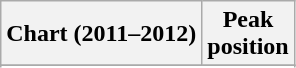<table class="wikitable sortable">
<tr>
<th>Chart (2011–2012)</th>
<th>Peak<br>position</th>
</tr>
<tr>
</tr>
<tr>
</tr>
<tr>
</tr>
<tr>
</tr>
</table>
